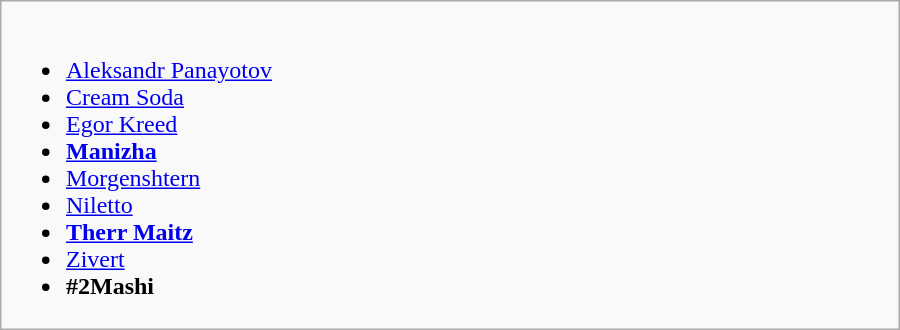<table class="wikitable collapsible" style="margin: 1em auto 1em auto">
<tr>
<td style="width:37em"><br><ul><li><a href='#'>Aleksandr Panayotov</a></li><li><a href='#'>Cream Soda</a></li><li><a href='#'>Egor Kreed</a></li><li><strong><a href='#'>Manizha</a></strong></li><li><a href='#'>Morgenshtern</a></li><li><a href='#'>Niletto</a></li><li><strong><a href='#'>Therr Maitz</a></strong></li><li><a href='#'>Zivert</a></li><li><strong>#2Mashi</strong></li></ul></td>
</tr>
</table>
